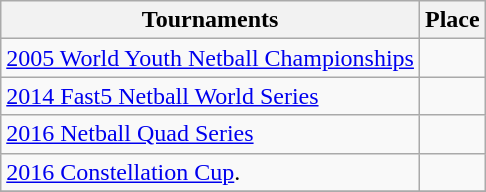<table class="wikitable collapsible">
<tr>
<th>Tournaments</th>
<th>Place</th>
</tr>
<tr>
<td><a href='#'>2005 World Youth Netball Championships</a></td>
<td></td>
</tr>
<tr>
<td><a href='#'>2014 Fast5 Netball World Series</a></td>
<td></td>
</tr>
<tr>
<td><a href='#'>2016 Netball Quad Series</a></td>
<td></td>
</tr>
<tr>
<td><a href='#'>2016 Constellation Cup</a>.</td>
<td></td>
</tr>
<tr>
</tr>
</table>
